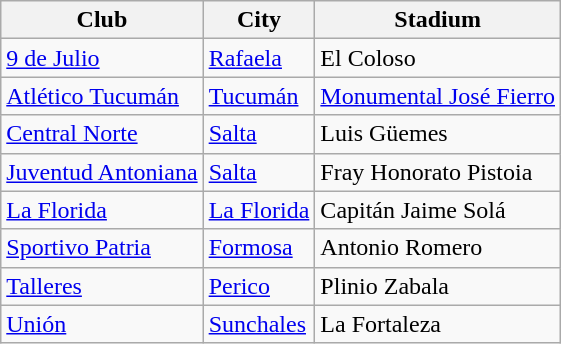<table class="wikitable sortable">
<tr>
<th>Club</th>
<th>City</th>
<th>Stadium</th>
</tr>
<tr>
<td> <a href='#'>9 de Julio</a></td>
<td><a href='#'>Rafaela</a></td>
<td>El Coloso</td>
</tr>
<tr>
<td> <a href='#'>Atlético Tucumán</a></td>
<td><a href='#'>Tucumán</a></td>
<td><a href='#'>Monumental José Fierro</a></td>
</tr>
<tr>
<td> <a href='#'>Central Norte</a></td>
<td><a href='#'>Salta</a></td>
<td>Luis Güemes</td>
</tr>
<tr>
<td> <a href='#'>Juventud Antoniana</a></td>
<td><a href='#'>Salta</a></td>
<td>Fray Honorato Pistoia</td>
</tr>
<tr>
<td> <a href='#'>La Florida</a></td>
<td><a href='#'>La Florida</a></td>
<td>Capitán Jaime Solá</td>
</tr>
<tr>
<td> <a href='#'>Sportivo Patria</a></td>
<td><a href='#'>Formosa</a></td>
<td>Antonio Romero</td>
</tr>
<tr>
<td> <a href='#'>Talleres</a></td>
<td><a href='#'>Perico</a></td>
<td>Plinio Zabala</td>
</tr>
<tr>
<td> <a href='#'>Unión</a></td>
<td><a href='#'>Sunchales</a></td>
<td>La Fortaleza</td>
</tr>
</table>
